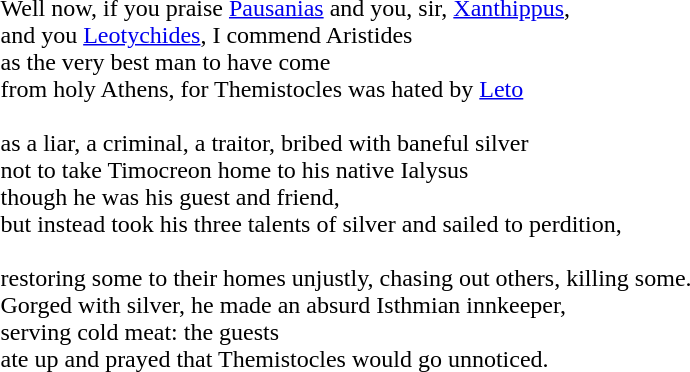<table style="border: 0px; margin-left:100px; white-space:nowrap;">
<tr>
<th scope="col" width="400px"></th>
<th scope="col" width="400px"></th>
</tr>
<tr border="0">
</tr>
<tr Valign=top>
<td><br><br></td>
<td><br>Well now, if you praise <a href='#'>Pausanias</a> and you, sir, <a href='#'>Xanthippus</a>,<br>
and you <a href='#'>Leotychides</a>, I commend Aristides<br>
as the very best man to have come<br>
from holy Athens, for Themistocles was hated by <a href='#'>Leto</a><br>
<br>
as a liar, a criminal, a traitor, bribed with baneful silver<br>
not to take Timocreon home to his native Ialysus<br>
though he was his guest and friend,<br>
but instead took his three talents of silver and sailed to perdition,<br>
<br>
restoring some to their homes unjustly, chasing out others, killing some.<br>
Gorged with silver, he made an absurd Isthmian innkeeper,<br>
serving cold meat: the guests<br>
ate up and prayed that Themistocles would go unnoticed.</td>
</tr>
</table>
